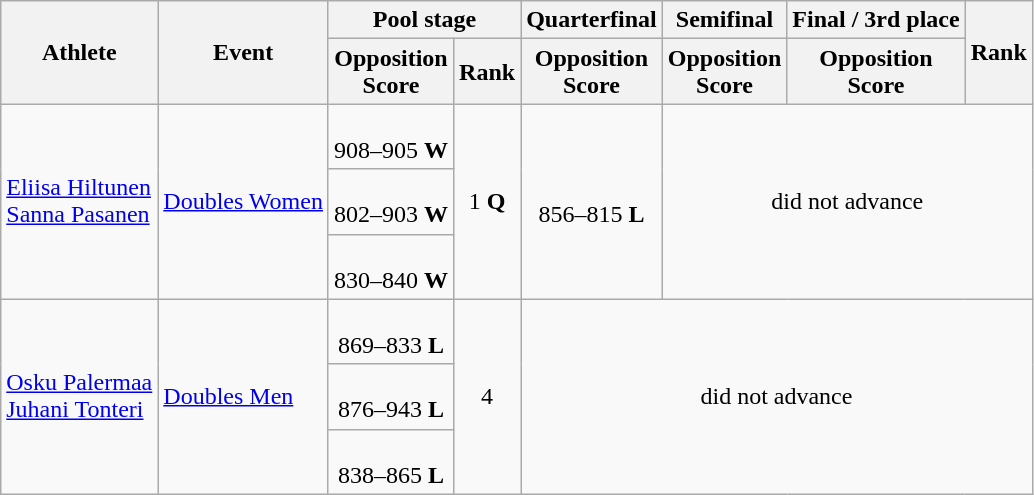<table class="wikitable">
<tr>
<th rowspan=2>Athlete</th>
<th rowspan=2>Event</th>
<th colspan=2>Pool stage</th>
<th>Quarterfinal</th>
<th>Semifinal</th>
<th>Final / 3rd place</th>
<th rowspan=2>Rank</th>
</tr>
<tr>
<th>Opposition<br>Score</th>
<th>Rank</th>
<th>Opposition<br>Score</th>
<th>Opposition<br>Score</th>
<th>Opposition<br>Score</th>
</tr>
<tr align=center>
<td align=left rowspan=3><a href='#'>Eliisa Hiltunen</a><br><a href='#'>Sanna Pasanen</a></td>
<td align=left rowspan=3><a href='#'>Doubles Women</a></td>
<td><br>908–905 <strong>W</strong></td>
<td rowspan=3>1 <strong>Q</strong></td>
<td rowspan=3><br>856–815 <strong>L</strong></td>
<td rowspan=3 colspan=3>did not advance</td>
</tr>
<tr align=center>
<td><br>802–903 <strong>W</strong></td>
</tr>
<tr align=center>
<td><br>830–840 <strong>W</strong></td>
</tr>
<tr align=center>
<td align=left rowspan=3><a href='#'>Osku Palermaa</a><br><a href='#'>Juhani Tonteri</a></td>
<td align=left rowspan=3><a href='#'>Doubles Men</a></td>
<td><br>869–833 <strong>L</strong></td>
<td rowspan=3>4</td>
<td rowspan=3 colspan=4>did not advance</td>
</tr>
<tr align=center>
<td><br>876–943 <strong>L</strong></td>
</tr>
<tr align=center>
<td><br>838–865 <strong>L</strong></td>
</tr>
</table>
